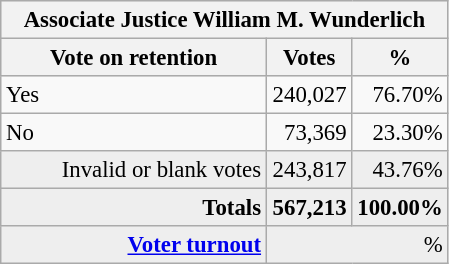<table class="wikitable" style="font-size: 95%;">
<tr style="background-color:#E9E9E9">
<th colspan=7>Associate Justice William M. Wunderlich</th>
</tr>
<tr style="background-color:#E9E9E9">
<th style="width: 170px">Vote on retention</th>
<th style="width: 50px">Votes</th>
<th style="width: 40px">%</th>
</tr>
<tr>
<td>Yes</td>
<td align="right">240,027</td>
<td align="right">76.70%</td>
</tr>
<tr>
<td>No</td>
<td align="right">73,369</td>
<td align="right">23.30%</td>
</tr>
<tr bgcolor="#EEEEEE">
<td align="right">Invalid or blank votes</td>
<td align="right">243,817</td>
<td align="right">43.76%</td>
</tr>
<tr bgcolor="#EEEEEE">
<td align="right"><strong>Totals</strong></td>
<td align="right"><strong>567,213</strong></td>
<td align="right"><strong>100.00%</strong></td>
</tr>
<tr bgcolor="#EEEEEE">
<td align="right"><strong><a href='#'>Voter turnout</a></strong></td>
<td colspan="2" align="right">%</td>
</tr>
</table>
